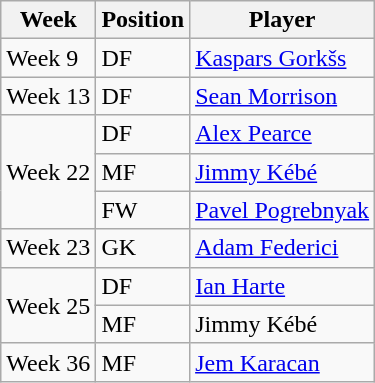<table class="wikitable"  class= style="text-align:center; border:1px #aaa solid; font-size:95%">
<tr>
<th>Week</th>
<th>Position</th>
<th>Player</th>
</tr>
<tr>
<td>Week 9</td>
<td>DF</td>
<td align=left><a href='#'>Kaspars Gorkšs</a></td>
</tr>
<tr>
<td>Week 13</td>
<td>DF</td>
<td align=left><a href='#'>Sean Morrison</a></td>
</tr>
<tr>
<td rowspan=3>Week 22</td>
<td>DF</td>
<td align=left><a href='#'>Alex Pearce</a></td>
</tr>
<tr>
<td>MF</td>
<td align=left><a href='#'>Jimmy Kébé</a></td>
</tr>
<tr>
<td>FW</td>
<td align=left><a href='#'>Pavel Pogrebnyak</a></td>
</tr>
<tr>
<td>Week 23</td>
<td>GK</td>
<td align=left><a href='#'>Adam Federici</a></td>
</tr>
<tr>
<td rowspan=2>Week 25</td>
<td>DF</td>
<td align=left><a href='#'>Ian Harte</a></td>
</tr>
<tr>
<td>MF</td>
<td align=left>Jimmy Kébé</td>
</tr>
<tr>
<td>Week 36</td>
<td>MF</td>
<td align=left><a href='#'>Jem Karacan</a></td>
</tr>
</table>
